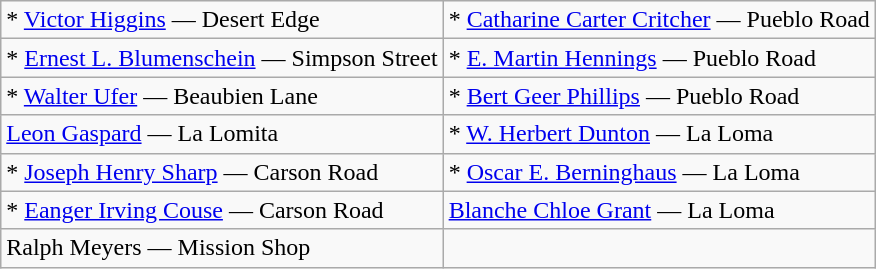<table class="wikitable">
<tr>
<td>* <a href='#'>Victor Higgins</a> — Desert Edge</td>
<td>* <a href='#'>Catharine Carter Critcher</a> — Pueblo Road</td>
</tr>
<tr>
<td>* <a href='#'>Ernest L. Blumenschein</a> — Simpson Street</td>
<td>* <a href='#'>E. Martin Hennings</a> — Pueblo Road</td>
</tr>
<tr>
<td>* <a href='#'>Walter Ufer</a> — Beaubien Lane</td>
<td>* <a href='#'>Bert Geer Phillips</a> — Pueblo Road</td>
</tr>
<tr>
<td><a href='#'>Leon Gaspard</a> — La Lomita</td>
<td>* <a href='#'>W. Herbert Dunton</a> — La Loma</td>
</tr>
<tr>
<td>* <a href='#'>Joseph Henry Sharp</a> — Carson Road</td>
<td>* <a href='#'>Oscar E. Berninghaus</a> — La Loma</td>
</tr>
<tr>
<td>* <a href='#'>Eanger Irving Couse</a> — Carson Road</td>
<td><a href='#'>Blanche Chloe Grant</a> — La Loma</td>
</tr>
<tr>
<td>Ralph Meyers — Mission Shop</td>
</tr>
</table>
